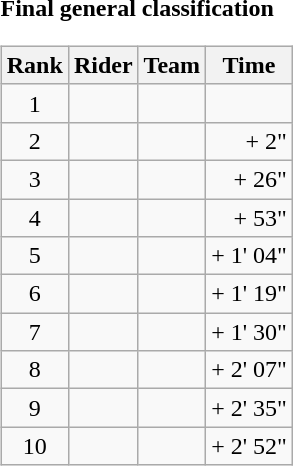<table>
<tr>
<td><strong>Final general classification</strong><br><table class="wikitable">
<tr>
<th scope="col">Rank</th>
<th scope="col">Rider</th>
<th scope="col">Team</th>
<th scope="col">Time</th>
</tr>
<tr>
<td style="text-align:center;">1</td>
<td></td>
<td></td>
<td style="text-align:right;"></td>
</tr>
<tr>
<td style="text-align:center;">2</td>
<td></td>
<td></td>
<td style="text-align:right;">+ 2"</td>
</tr>
<tr>
<td style="text-align:center;">3</td>
<td></td>
<td></td>
<td style="text-align:right;">+ 26"</td>
</tr>
<tr>
<td style="text-align:center;">4</td>
<td></td>
<td></td>
<td style="text-align:right;">+ 53"</td>
</tr>
<tr>
<td style="text-align:center;">5</td>
<td></td>
<td></td>
<td style="text-align:right;">+ 1' 04"</td>
</tr>
<tr>
<td style="text-align:center;">6</td>
<td></td>
<td></td>
<td style="text-align:right;">+ 1' 19"</td>
</tr>
<tr>
<td style="text-align:center;">7</td>
<td></td>
<td></td>
<td style="text-align:right;">+ 1' 30"</td>
</tr>
<tr>
<td style="text-align:center;">8</td>
<td></td>
<td></td>
<td style="text-align:right;">+ 2' 07"</td>
</tr>
<tr>
<td style="text-align:center;">9</td>
<td></td>
<td></td>
<td style="text-align:right;">+ 2' 35"</td>
</tr>
<tr>
<td style="text-align:center;">10</td>
<td></td>
<td></td>
<td style="text-align:right;">+ 2' 52"</td>
</tr>
</table>
</td>
</tr>
</table>
